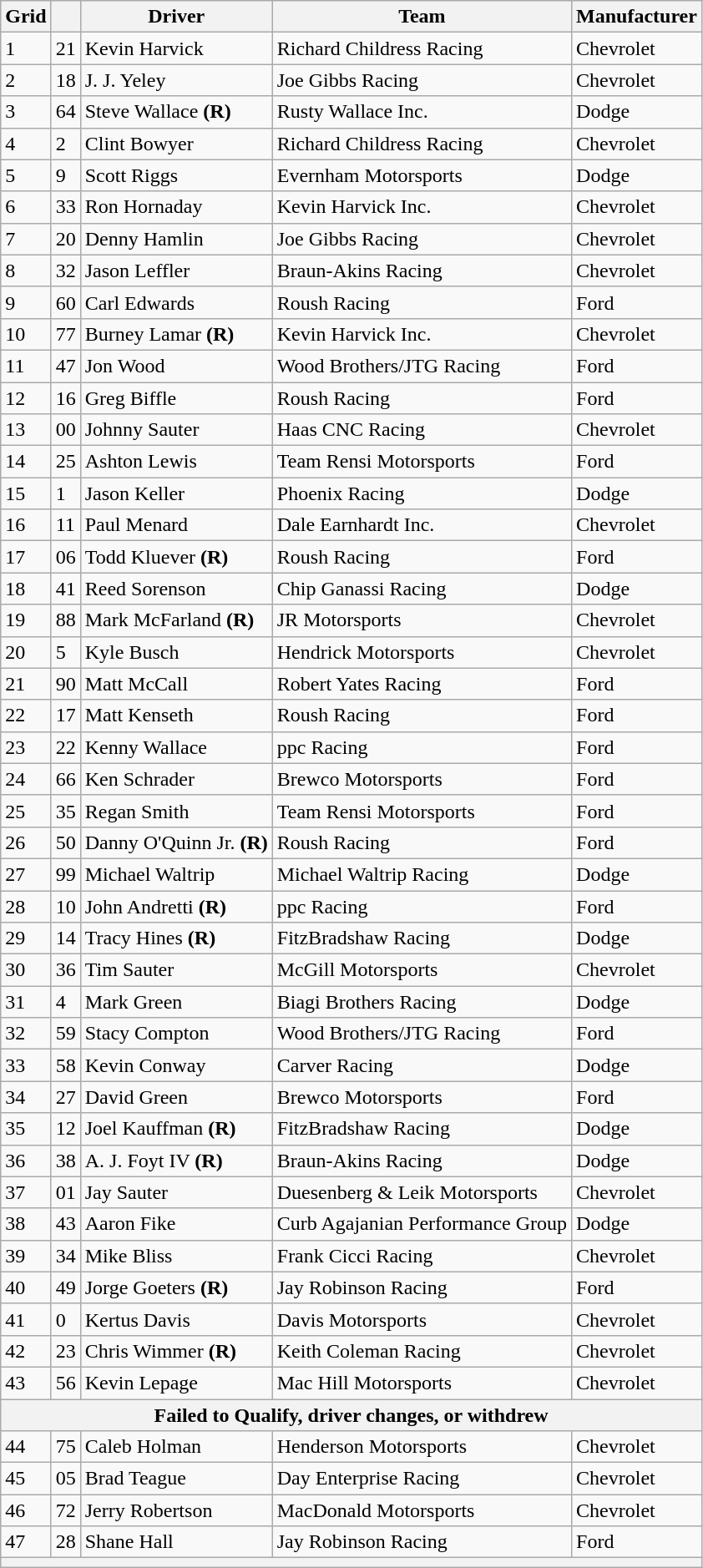<table class="wikitable">
<tr>
<th>Grid</th>
<th></th>
<th>Driver</th>
<th>Team</th>
<th>Manufacturer</th>
</tr>
<tr>
<td>1</td>
<td>21</td>
<td>Kevin Harvick</td>
<td>Richard Childress Racing</td>
<td>Chevrolet</td>
</tr>
<tr>
<td>2</td>
<td>18</td>
<td>J. J. Yeley</td>
<td>Joe Gibbs Racing</td>
<td>Chevrolet</td>
</tr>
<tr>
<td>3</td>
<td>64</td>
<td>Steve Wallace <strong>(R)</strong></td>
<td>Rusty Wallace Inc.</td>
<td>Dodge</td>
</tr>
<tr>
<td>4</td>
<td>2</td>
<td>Clint Bowyer</td>
<td>Richard Childress Racing</td>
<td>Chevrolet</td>
</tr>
<tr>
<td>5</td>
<td>9</td>
<td>Scott Riggs</td>
<td>Evernham Motorsports</td>
<td>Dodge</td>
</tr>
<tr>
<td>6</td>
<td>33</td>
<td>Ron Hornaday</td>
<td>Kevin Harvick Inc.</td>
<td>Chevrolet</td>
</tr>
<tr>
<td>7</td>
<td>20</td>
<td>Denny Hamlin</td>
<td>Joe Gibbs Racing</td>
<td>Chevrolet</td>
</tr>
<tr>
<td>8</td>
<td>32</td>
<td>Jason Leffler</td>
<td>Braun-Akins Racing</td>
<td>Chevrolet</td>
</tr>
<tr>
<td>9</td>
<td>60</td>
<td>Carl Edwards</td>
<td>Roush Racing</td>
<td>Ford</td>
</tr>
<tr>
<td>10</td>
<td>77</td>
<td>Burney Lamar <strong>(R)</strong></td>
<td>Kevin Harvick Inc.</td>
<td>Chevrolet</td>
</tr>
<tr>
<td>11</td>
<td>47</td>
<td>Jon Wood</td>
<td>Wood Brothers/JTG Racing</td>
<td>Ford</td>
</tr>
<tr>
<td>12</td>
<td>16</td>
<td>Greg Biffle</td>
<td>Roush Racing</td>
<td>Ford</td>
</tr>
<tr>
<td>13</td>
<td>00</td>
<td>Johnny Sauter</td>
<td>Haas CNC Racing</td>
<td>Chevrolet</td>
</tr>
<tr>
<td>14</td>
<td>25</td>
<td>Ashton Lewis</td>
<td>Team Rensi Motorsports</td>
<td>Ford</td>
</tr>
<tr>
<td>15</td>
<td>1</td>
<td>Jason Keller</td>
<td>Phoenix Racing</td>
<td>Dodge</td>
</tr>
<tr>
<td>16</td>
<td>11</td>
<td>Paul Menard</td>
<td>Dale Earnhardt Inc.</td>
<td>Chevrolet</td>
</tr>
<tr>
<td>17</td>
<td>06</td>
<td>Todd Kluever <strong>(R)</strong></td>
<td>Roush Racing</td>
<td>Ford</td>
</tr>
<tr>
<td>18</td>
<td>41</td>
<td>Reed Sorenson</td>
<td>Chip Ganassi Racing</td>
<td>Dodge</td>
</tr>
<tr>
<td>19</td>
<td>88</td>
<td>Mark McFarland <strong>(R)</strong></td>
<td>JR Motorsports</td>
<td>Chevrolet</td>
</tr>
<tr>
<td>20</td>
<td>5</td>
<td>Kyle Busch</td>
<td>Hendrick Motorsports</td>
<td>Chevrolet</td>
</tr>
<tr>
<td>21</td>
<td>90</td>
<td>Matt McCall</td>
<td>Robert Yates Racing</td>
<td>Ford</td>
</tr>
<tr>
<td>22</td>
<td>17</td>
<td>Matt Kenseth</td>
<td>Roush Racing</td>
<td>Ford</td>
</tr>
<tr>
<td>23</td>
<td>22</td>
<td>Kenny Wallace</td>
<td>ppc Racing</td>
<td>Ford</td>
</tr>
<tr>
<td>24</td>
<td>66</td>
<td>Ken Schrader</td>
<td>Brewco Motorsports</td>
<td>Ford</td>
</tr>
<tr>
<td>25</td>
<td>35</td>
<td>Regan Smith</td>
<td>Team Rensi Motorsports</td>
<td>Ford</td>
</tr>
<tr>
<td>26</td>
<td>50</td>
<td>Danny O'Quinn Jr. <strong>(R)</strong></td>
<td>Roush Racing</td>
<td>Ford</td>
</tr>
<tr>
<td>27</td>
<td>99</td>
<td>Michael Waltrip</td>
<td>Michael Waltrip Racing</td>
<td>Dodge</td>
</tr>
<tr>
<td>28</td>
<td>10</td>
<td>John Andretti <strong>(R)</strong></td>
<td>ppc Racing</td>
<td>Ford</td>
</tr>
<tr>
<td>29</td>
<td>14</td>
<td>Tracy Hines <strong>(R)</strong></td>
<td>FitzBradshaw Racing</td>
<td>Dodge</td>
</tr>
<tr>
<td>30</td>
<td>36</td>
<td>Tim Sauter</td>
<td>McGill Motorsports</td>
<td>Chevrolet</td>
</tr>
<tr>
<td>31</td>
<td>4</td>
<td>Mark Green</td>
<td>Biagi Brothers Racing</td>
<td>Dodge</td>
</tr>
<tr>
<td>32</td>
<td>59</td>
<td>Stacy Compton</td>
<td>Wood Brothers/JTG Racing</td>
<td>Ford</td>
</tr>
<tr>
<td>33</td>
<td>58</td>
<td>Kevin Conway</td>
<td>Carver Racing</td>
<td>Dodge</td>
</tr>
<tr>
<td>34</td>
<td>27</td>
<td>David Green</td>
<td>Brewco Motorsports</td>
<td>Ford</td>
</tr>
<tr>
<td>35</td>
<td>12</td>
<td>Joel Kauffman <strong>(R)</strong></td>
<td>FitzBradshaw Racing</td>
<td>Dodge</td>
</tr>
<tr>
<td>36</td>
<td>38</td>
<td>A. J. Foyt IV <strong>(R)</strong></td>
<td>Braun-Akins Racing</td>
<td>Dodge</td>
</tr>
<tr>
<td>37</td>
<td>01</td>
<td>Jay Sauter</td>
<td>Duesenberg & Leik Motorsports</td>
<td>Chevrolet</td>
</tr>
<tr>
<td>38</td>
<td>43</td>
<td>Aaron Fike</td>
<td>Curb Agajanian Performance Group</td>
<td>Dodge</td>
</tr>
<tr>
<td>39</td>
<td>34</td>
<td>Mike Bliss</td>
<td>Frank Cicci Racing</td>
<td>Chevrolet</td>
</tr>
<tr>
<td>40</td>
<td>49</td>
<td>Jorge Goeters <strong>(R)</strong></td>
<td>Jay Robinson Racing</td>
<td>Ford</td>
</tr>
<tr>
<td>41</td>
<td>0</td>
<td>Kertus Davis</td>
<td>Davis Motorsports</td>
<td>Chevrolet</td>
</tr>
<tr>
<td>42</td>
<td>23</td>
<td>Chris Wimmer <strong>(R)</strong></td>
<td>Keith Coleman Racing</td>
<td>Chevrolet</td>
</tr>
<tr>
<td>43</td>
<td>56</td>
<td>Kevin Lepage</td>
<td>Mac Hill Motorsports</td>
<td>Chevrolet</td>
</tr>
<tr>
<th colspan="5"><strong>Failed to Qualify, driver changes, or withdrew</strong></th>
</tr>
<tr>
<td>44</td>
<td>75</td>
<td>Caleb Holman</td>
<td>Henderson Motorsports</td>
<td>Chevrolet</td>
</tr>
<tr>
<td>45</td>
<td>05</td>
<td>Brad Teague</td>
<td>Day Enterprise Racing</td>
<td>Chevrolet</td>
</tr>
<tr>
<td>46</td>
<td>72</td>
<td>Jerry Robertson</td>
<td>MacDonald Motorsports</td>
<td>Chevrolet</td>
</tr>
<tr>
<td>47</td>
<td>28</td>
<td>Shane Hall</td>
<td>Jay Robinson Racing</td>
<td>Ford</td>
</tr>
<tr>
<th colspan="5"></th>
</tr>
</table>
